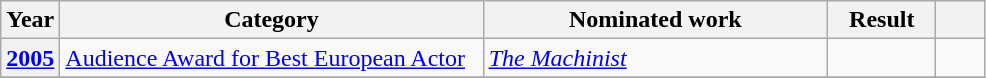<table class="wikitable sortable">
<tr>
<th style="width:6%;" scope="col">Year</th>
<th style="width:43%;" scope="col">Category</th>
<th style="width:35%;" scope="col">Nominated work</th>
<th style="width:11%;" scope="col">Result</th>
<th style="width:5%;" scope="col" class="unsortable"></th>
</tr>
<tr>
<th scope="row" style="text-align:center;"><a href='#'>2005</a></th>
<td><a href='#'>Audience Award for Best European Actor</a></td>
<td><em><a href='#'>The Machinist</a></em></td>
<td></td>
<td style="text-align:center;"></td>
</tr>
<tr>
</tr>
</table>
